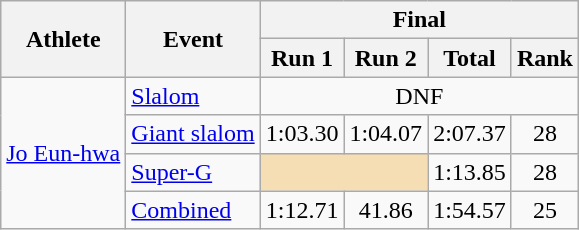<table class="wikitable">
<tr>
<th rowspan="2">Athlete</th>
<th rowspan="2">Event</th>
<th colspan="4">Final</th>
</tr>
<tr>
<th>Run 1</th>
<th>Run 2</th>
<th>Total</th>
<th>Rank</th>
</tr>
<tr>
<td rowspan=4><a href='#'>Jo Eun-hwa</a></td>
<td><a href='#'>Slalom</a></td>
<td align="center" colspan=4>DNF</td>
</tr>
<tr>
<td><a href='#'>Giant slalom</a></td>
<td align="center">1:03.30</td>
<td align="center">1:04.07</td>
<td align="center">2:07.37</td>
<td align="center">28</td>
</tr>
<tr>
<td><a href='#'>Super-G</a></td>
<td colspan=2 bgcolor="wheat"></td>
<td align="center">1:13.85</td>
<td align="center">28</td>
</tr>
<tr>
<td><a href='#'>Combined</a></td>
<td align="center">1:12.71</td>
<td align="center">41.86</td>
<td align="center">1:54.57</td>
<td align="center">25</td>
</tr>
</table>
